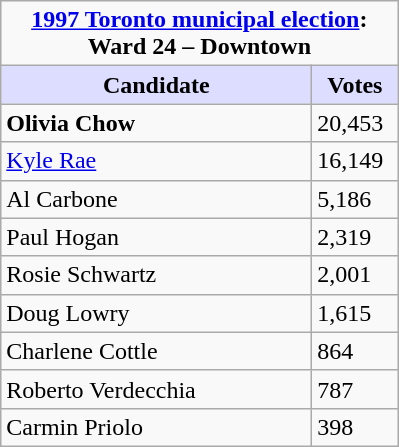<table class="wikitable">
<tr>
<td colspan="3" style="text-align:center;"><strong><a href='#'>1997 Toronto municipal election</a>: Ward 24 – Downtown</strong></td>
</tr>
<tr>
<th style="background:#ddf; width:200px;">Candidate</th>
<th style="background:#ddf; width:50px;">Votes</th>
</tr>
<tr>
<td><strong>Olivia Chow</strong></td>
<td>20,453</td>
</tr>
<tr>
<td><a href='#'>Kyle Rae</a></td>
<td>16,149</td>
</tr>
<tr>
<td>Al Carbone</td>
<td>5,186</td>
</tr>
<tr>
<td>Paul Hogan</td>
<td>2,319</td>
</tr>
<tr>
<td>Rosie Schwartz</td>
<td>2,001</td>
</tr>
<tr>
<td>Doug Lowry</td>
<td>1,615</td>
</tr>
<tr>
<td>Charlene Cottle</td>
<td>864</td>
</tr>
<tr>
<td>Roberto Verdecchia</td>
<td>787</td>
</tr>
<tr>
<td>Carmin Priolo</td>
<td>398</td>
</tr>
</table>
